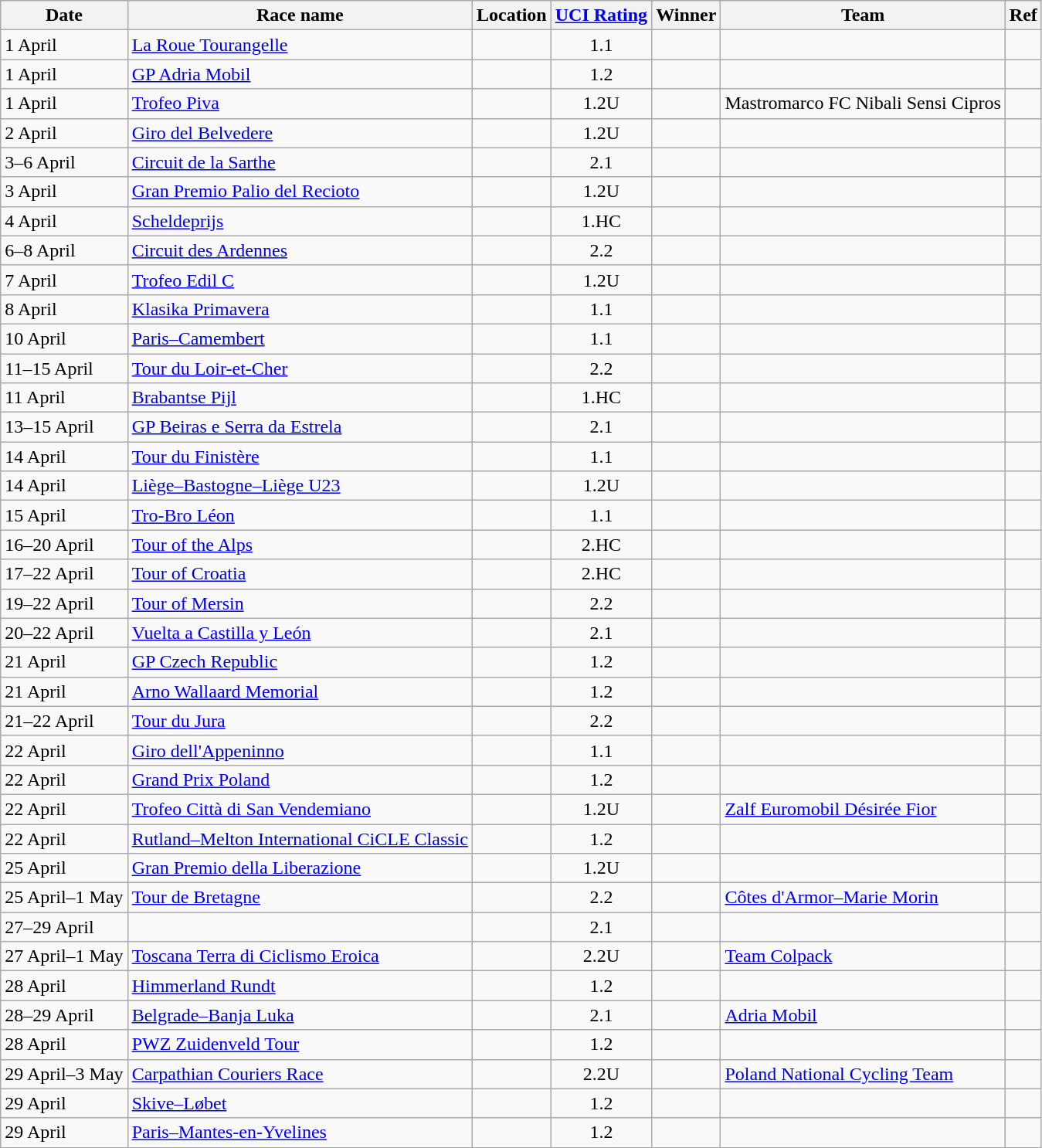<table class="wikitable sortable">
<tr>
<th>Date</th>
<th>Race name</th>
<th>Location</th>
<th><a href='#'>UCI Rating</a></th>
<th>Winner</th>
<th>Team</th>
<th>Ref</th>
</tr>
<tr>
<td>1 April</td>
<td><a href='#'>La Roue Tourangelle</a></td>
<td></td>
<td align=center>1.1</td>
<td></td>
<td></td>
<td align=center></td>
</tr>
<tr>
<td>1 April</td>
<td><a href='#'>GP Adria Mobil</a></td>
<td></td>
<td align=center>1.2</td>
<td></td>
<td></td>
<td align=center></td>
</tr>
<tr>
<td>1 April</td>
<td><a href='#'>Trofeo Piva</a></td>
<td></td>
<td align=center>1.2U</td>
<td></td>
<td>Mastromarco FC Nibali Sensi Cipros</td>
<td align=center></td>
</tr>
<tr>
<td>2 April</td>
<td><a href='#'>Giro del Belvedere</a></td>
<td></td>
<td align=center>1.2U</td>
<td></td>
<td></td>
<td align=center></td>
</tr>
<tr>
<td>3–6 April</td>
<td><a href='#'>Circuit de la Sarthe</a></td>
<td></td>
<td align=center>2.1</td>
<td></td>
<td></td>
<td align=center></td>
</tr>
<tr>
<td>3 April</td>
<td><a href='#'>Gran Premio Palio del Recioto</a></td>
<td></td>
<td align=center>1.2U</td>
<td></td>
<td></td>
<td align=center></td>
</tr>
<tr>
<td>4 April</td>
<td><a href='#'>Scheldeprijs</a></td>
<td></td>
<td align=center>1.HC</td>
<td></td>
<td></td>
<td align=center></td>
</tr>
<tr>
<td>6–8 April</td>
<td><a href='#'>Circuit des Ardennes</a></td>
<td></td>
<td align=center>2.2</td>
<td></td>
<td></td>
<td align=center></td>
</tr>
<tr>
<td>7 April</td>
<td><a href='#'>Trofeo Edil C</a></td>
<td></td>
<td align=center>1.2U</td>
<td></td>
<td></td>
<td align=center></td>
</tr>
<tr>
<td>8 April</td>
<td><a href='#'>Klasika Primavera</a></td>
<td></td>
<td align=center>1.1</td>
<td></td>
<td></td>
<td align=center></td>
</tr>
<tr>
<td>10 April</td>
<td><a href='#'>Paris–Camembert</a></td>
<td></td>
<td align=center>1.1</td>
<td></td>
<td></td>
<td align=center></td>
</tr>
<tr>
<td>11–15 April</td>
<td><a href='#'>Tour du Loir-et-Cher</a></td>
<td></td>
<td align=center>2.2</td>
<td></td>
<td></td>
<td align=center></td>
</tr>
<tr>
<td>11 April</td>
<td><a href='#'>Brabantse Pijl</a></td>
<td></td>
<td align=center>1.HC</td>
<td></td>
<td></td>
<td align=center></td>
</tr>
<tr>
<td>13–15 April</td>
<td><a href='#'>GP Beiras e Serra da Estrela</a></td>
<td></td>
<td align=center>2.1</td>
<td></td>
<td></td>
<td align=center></td>
</tr>
<tr>
<td>14 April</td>
<td><a href='#'>Tour du Finistère</a></td>
<td></td>
<td align=center>1.1</td>
<td></td>
<td></td>
<td align=center></td>
</tr>
<tr>
<td>14 April</td>
<td><a href='#'>Liège–Bastogne–Liège U23</a></td>
<td></td>
<td align=center>1.2U</td>
<td></td>
<td></td>
<td align=center></td>
</tr>
<tr>
<td>15 April</td>
<td><a href='#'>Tro-Bro Léon</a></td>
<td></td>
<td align=center>1.1</td>
<td></td>
<td></td>
<td align=center></td>
</tr>
<tr>
<td>16–20 April</td>
<td><a href='#'>Tour of the Alps</a></td>
<td></td>
<td align=center>2.HC</td>
<td></td>
<td></td>
<td align=center></td>
</tr>
<tr>
<td>17–22 April</td>
<td><a href='#'>Tour of Croatia</a></td>
<td></td>
<td align=center>2.HC</td>
<td></td>
<td></td>
<td align=center></td>
</tr>
<tr>
<td>19–22 April</td>
<td><a href='#'>Tour of Mersin</a></td>
<td></td>
<td align=center>2.2</td>
<td></td>
<td></td>
<td align=center></td>
</tr>
<tr>
<td>20–22 April</td>
<td><a href='#'>Vuelta a Castilla y León</a></td>
<td></td>
<td align=center>2.1</td>
<td></td>
<td></td>
<td align=center></td>
</tr>
<tr>
<td>21 April</td>
<td><a href='#'>GP Czech Republic</a></td>
<td></td>
<td align=center>1.2</td>
<td></td>
<td></td>
<td align=center></td>
</tr>
<tr>
<td>21 April</td>
<td><a href='#'>Arno Wallaard Memorial</a></td>
<td></td>
<td align=center>1.2</td>
<td></td>
<td></td>
<td align=center></td>
</tr>
<tr>
<td>21–22 April</td>
<td><a href='#'>Tour du Jura</a></td>
<td></td>
<td align=center>2.2</td>
<td></td>
<td></td>
<td align=center></td>
</tr>
<tr>
<td>22 April</td>
<td><a href='#'>Giro dell'Appeninno</a></td>
<td></td>
<td align=center>1.1</td>
<td></td>
<td></td>
<td align=center></td>
</tr>
<tr>
<td>22 April</td>
<td><a href='#'>Grand Prix Poland</a></td>
<td></td>
<td align=center>1.2</td>
<td></td>
<td></td>
<td align=center></td>
</tr>
<tr>
<td>22 April</td>
<td><a href='#'>Trofeo Città di San Vendemiano</a></td>
<td></td>
<td align=center>1.2U</td>
<td></td>
<td><a href='#'>Zalf Euromobil Désirée Fior</a></td>
<td align=center></td>
</tr>
<tr>
<td>22 April</td>
<td><a href='#'>Rutland–Melton International CiCLE Classic</a></td>
<td></td>
<td align=center>1.2</td>
<td></td>
<td></td>
<td align=center></td>
</tr>
<tr>
<td>25 April</td>
<td><a href='#'>Gran Premio della Liberazione</a></td>
<td></td>
<td align=center>1.2U</td>
<td></td>
<td></td>
<td align=center></td>
</tr>
<tr>
<td>25 April–1 May</td>
<td><a href='#'>Tour de Bretagne</a></td>
<td></td>
<td align=center>2.2</td>
<td></td>
<td><a href='#'>Côtes d'Armor–Marie Morin</a></td>
<td align=center></td>
</tr>
<tr>
<td>27–29 April</td>
<td></td>
<td></td>
<td align=center>2.1</td>
<td></td>
<td></td>
<td align=center></td>
</tr>
<tr>
<td>27 April–1 May</td>
<td><a href='#'>Toscana Terra di Ciclismo Eroica</a></td>
<td></td>
<td align=center>2.2U</td>
<td></td>
<td><a href='#'>Team Colpack</a></td>
<td align=center></td>
</tr>
<tr>
<td>28 April</td>
<td><a href='#'>Himmerland Rundt</a></td>
<td></td>
<td align=center>1.2</td>
<td></td>
<td></td>
<td align=center></td>
</tr>
<tr>
<td>28–29 April</td>
<td><a href='#'>Belgrade–Banja Luka</a></td>
<td></td>
<td align=center>2.1</td>
<td></td>
<td><a href='#'>Adria Mobil</a></td>
<td align=center></td>
</tr>
<tr>
<td>28 April</td>
<td><a href='#'>PWZ Zuidenveld Tour</a></td>
<td></td>
<td align=center>1.2</td>
<td></td>
<td></td>
<td align=center></td>
</tr>
<tr>
<td>29 April–3 May</td>
<td><a href='#'>Carpathian Couriers Race</a></td>
<td></td>
<td align=center>2.2U</td>
<td></td>
<td><a href='#'>Poland National Cycling Team</a></td>
<td align=center></td>
</tr>
<tr>
<td>29 April</td>
<td><a href='#'>Skive–Løbet</a></td>
<td></td>
<td align=center>1.2</td>
<td></td>
<td></td>
<td align=center></td>
</tr>
<tr>
<td>29 April</td>
<td><a href='#'>Paris–Mantes-en-Yvelines</a></td>
<td></td>
<td align=center>1.2</td>
<td></td>
<td></td>
<td align=center></td>
</tr>
</table>
